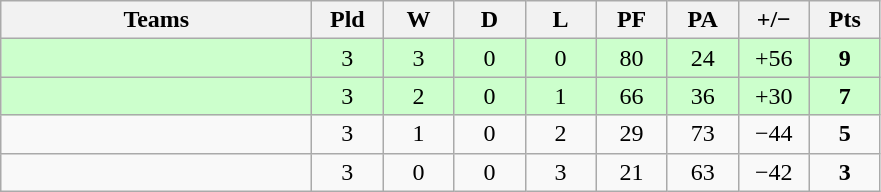<table class="wikitable" style="text-align: center;">
<tr>
<th width="200">Teams</th>
<th width="40">Pld</th>
<th width="40">W</th>
<th width="40">D</th>
<th width="40">L</th>
<th width="40">PF</th>
<th width="40">PA</th>
<th width="40">+/−</th>
<th width="40">Pts</th>
</tr>
<tr bgcolor=ccffcc>
<td align=left></td>
<td>3</td>
<td>3</td>
<td>0</td>
<td>0</td>
<td>80</td>
<td>24</td>
<td>+56</td>
<td><strong>9</strong></td>
</tr>
<tr bgcolor=ccffcc>
<td align=left></td>
<td>3</td>
<td>2</td>
<td>0</td>
<td>1</td>
<td>66</td>
<td>36</td>
<td>+30</td>
<td><strong>7</strong></td>
</tr>
<tr>
<td align=left></td>
<td>3</td>
<td>1</td>
<td>0</td>
<td>2</td>
<td>29</td>
<td>73</td>
<td>−44</td>
<td><strong>5</strong></td>
</tr>
<tr>
<td align=left></td>
<td>3</td>
<td>0</td>
<td>0</td>
<td>3</td>
<td>21</td>
<td>63</td>
<td>−42</td>
<td><strong>3</strong></td>
</tr>
</table>
